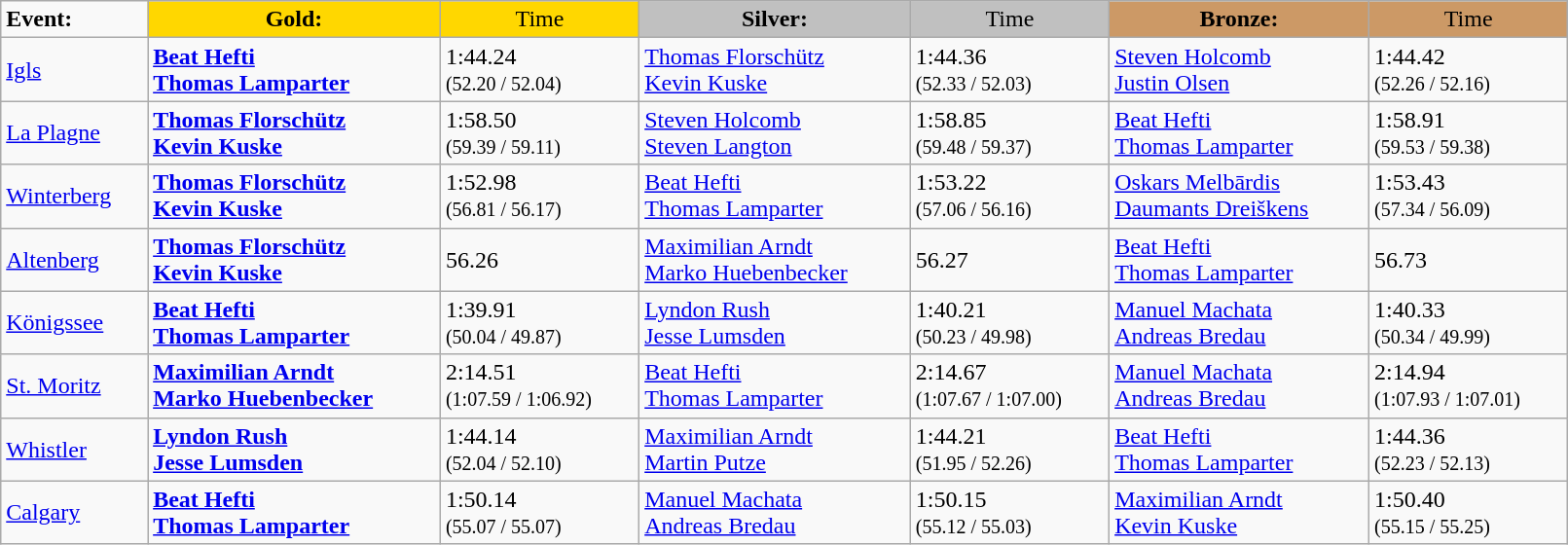<table class="wikitable" width=85%>
<tr>
<td><strong>Event:</strong></td>
<td style="text-align:center;background-color:gold;"><strong>Gold:</strong></td>
<td style="text-align:center;background-color:gold;">Time</td>
<td style="text-align:center;background-color:silver;"><strong>Silver:</strong></td>
<td style="text-align:center;background-color:silver;">Time</td>
<td style="text-align:center;background-color:#CC9966;"><strong>Bronze:</strong></td>
<td style="text-align:center;background-color:#CC9966;">Time</td>
</tr>
<tr>
<td><a href='#'>Igls</a></td>
<td><strong><a href='#'>Beat Hefti</a><br><a href='#'>Thomas Lamparter</a></strong> <br><small></small></td>
<td>1:44.24 <br><small>(52.20 / 52.04)</small></td>
<td><a href='#'>Thomas Florschütz</a><br><a href='#'>Kevin Kuske</a> <br><small></small></td>
<td>1:44.36 <br><small>(52.33 / 52.03)</small></td>
<td><a href='#'>Steven Holcomb</a><br><a href='#'>Justin Olsen</a> <br><small></small></td>
<td>1:44.42 <br><small>(52.26 / 52.16)</small></td>
</tr>
<tr>
<td><a href='#'>La Plagne</a></td>
<td><strong><a href='#'>Thomas Florschütz</a><br><a href='#'>Kevin Kuske</a></strong> <br><small></small></td>
<td>1:58.50 <br><small>(59.39 / 59.11)</small></td>
<td><a href='#'>Steven Holcomb</a><br><a href='#'>Steven Langton</a> <br><small></small></td>
<td>1:58.85 <br><small>(59.48 / 59.37)</small></td>
<td><a href='#'>Beat Hefti</a><br><a href='#'>Thomas Lamparter</a> <br><small></small></td>
<td>1:58.91 <br><small>(59.53 / 	59.38)</small></td>
</tr>
<tr>
<td><a href='#'>Winterberg</a></td>
<td><strong><a href='#'>Thomas Florschütz</a><br><a href='#'>Kevin Kuske</a></strong> <br><small></small></td>
<td>1:52.98 <br><small>(56.81 / 56.17)</small></td>
<td><a href='#'>Beat Hefti</a><br><a href='#'>Thomas Lamparter</a> <br><small></small></td>
<td>1:53.22 <br><small>(57.06 / 56.16)</small></td>
<td><a href='#'>Oskars Melbārdis</a><br><a href='#'>Daumants Dreiškens</a> <br><small></small></td>
<td>1:53.43 <br><small>(57.34 / 56.09)</small></td>
</tr>
<tr>
<td><a href='#'>Altenberg</a></td>
<td><strong><a href='#'>Thomas Florschütz</a><br><a href='#'>Kevin Kuske</a></strong> <br><small></small></td>
<td>56.26</td>
<td><a href='#'>Maximilian Arndt</a><br><a href='#'>Marko Huebenbecker</a> <br><small></small></td>
<td>56.27</td>
<td><a href='#'>Beat Hefti</a><br><a href='#'>Thomas Lamparter</a> <br><small></small></td>
<td>56.73</td>
</tr>
<tr>
<td><a href='#'>Königssee</a></td>
<td><strong><a href='#'>Beat Hefti</a><br><a href='#'>Thomas Lamparter</a></strong> <br><small></small></td>
<td>1:39.91  <br><small>(50.04 / 49.87)</small></td>
<td><a href='#'>Lyndon Rush</a><br><a href='#'>Jesse Lumsden</a> <br><small></small></td>
<td>1:40.21 <br><small>(50.23 / 49.98)</small></td>
<td><a href='#'>Manuel Machata</a><br><a href='#'>Andreas Bredau</a> <br><small></small></td>
<td>1:40.33 <br><small>(50.34 / 49.99)</small></td>
</tr>
<tr>
<td><a href='#'>St. Moritz</a></td>
<td><strong><a href='#'>Maximilian Arndt</a><br><a href='#'>Marko Huebenbecker</a></strong> <br><small></small></td>
<td>2:14.51  <br><small>(1:07.59 / 1:06.92)</small></td>
<td><a href='#'>Beat Hefti</a><br><a href='#'>Thomas Lamparter</a> <br><small></small></td>
<td>2:14.67 <br><small>(1:07.67 / 1:07.00)</small></td>
<td><a href='#'>Manuel Machata</a><br><a href='#'>Andreas Bredau</a> <br><small></small></td>
<td>2:14.94 <br><small>(1:07.93 / 1:07.01)</small></td>
</tr>
<tr>
<td><a href='#'>Whistler</a></td>
<td><strong><a href='#'>Lyndon Rush</a><br><a href='#'>Jesse Lumsden</a></strong> <br><small></small></td>
<td>1:44.14 <br><small>(52.04 / 52.10)</small></td>
<td><a href='#'>Maximilian Arndt</a><br><a href='#'>Martin Putze</a> <br><small></small></td>
<td>1:44.21 <br><small>(51.95 / 52.26)</small></td>
<td><a href='#'>Beat Hefti</a><br><a href='#'>Thomas Lamparter</a> <br><small></small></td>
<td>1:44.36 <br><small>(52.23 / 52.13)</small></td>
</tr>
<tr>
<td><a href='#'>Calgary</a></td>
<td><strong><a href='#'>Beat Hefti</a><br><a href='#'>Thomas Lamparter</a></strong> <br><small></small></td>
<td>1:50.14 <br><small>(55.07 / 55.07)</small></td>
<td><a href='#'>Manuel Machata</a><br><a href='#'>Andreas Bredau</a> <br><small></small></td>
<td>1:50.15 <br><small>(55.12 / 55.03)</small></td>
<td><a href='#'>Maximilian Arndt</a><br><a href='#'>Kevin Kuske</a> <br><small></small></td>
<td>1:50.40 <br><small>(55.15 / 55.25)</small></td>
</tr>
</table>
